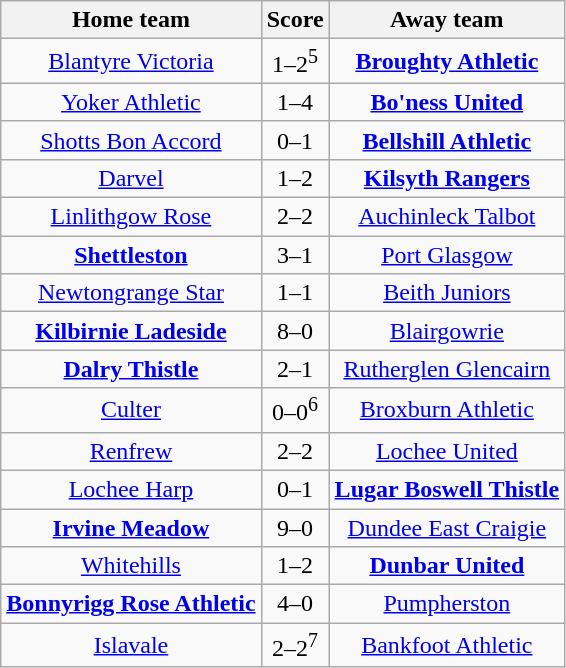<table class="wikitable" style="text-align: center">
<tr>
<th>Home team</th>
<th>Score</th>
<th>Away team</th>
</tr>
<tr>
<td><a href='#'>Blantyre Victoria</a></td>
<td>1–2<sup>5</sup></td>
<td><strong><a href='#'>Broughty Athletic</a></strong></td>
</tr>
<tr>
<td><a href='#'>Yoker Athletic</a></td>
<td>1–4</td>
<td><strong><a href='#'>Bo'ness United</a></strong></td>
</tr>
<tr>
<td><a href='#'>Shotts Bon Accord</a></td>
<td>0–1</td>
<td><strong><a href='#'>Bellshill Athletic</a></strong></td>
</tr>
<tr>
<td><a href='#'>Darvel</a></td>
<td>1–2</td>
<td><strong><a href='#'>Kilsyth Rangers</a></strong></td>
</tr>
<tr>
<td><a href='#'>Linlithgow Rose</a></td>
<td>2–2</td>
<td><a href='#'>Auchinleck Talbot</a></td>
</tr>
<tr>
<td><strong><a href='#'>Shettleston</a></strong></td>
<td>3–1</td>
<td><a href='#'>Port Glasgow</a></td>
</tr>
<tr>
<td><a href='#'>Newtongrange Star</a></td>
<td>1–1</td>
<td><a href='#'>Beith Juniors</a></td>
</tr>
<tr>
<td><strong><a href='#'>Kilbirnie Ladeside</a></strong></td>
<td>8–0</td>
<td><a href='#'>Blairgowrie</a></td>
</tr>
<tr>
<td><strong><a href='#'>Dalry Thistle</a></strong></td>
<td>2–1</td>
<td><a href='#'>Rutherglen Glencairn</a></td>
</tr>
<tr>
<td><a href='#'>Culter</a></td>
<td>0–0<sup>6</sup></td>
<td><a href='#'>Broxburn Athletic</a></td>
</tr>
<tr>
<td><a href='#'>Renfrew</a></td>
<td>2–2</td>
<td><a href='#'>Lochee United</a></td>
</tr>
<tr>
<td><a href='#'>Lochee Harp</a></td>
<td>0–1</td>
<td><strong><a href='#'>Lugar Boswell Thistle</a></strong></td>
</tr>
<tr>
<td><strong><a href='#'>Irvine Meadow</a></strong></td>
<td>9–0</td>
<td><a href='#'>Dundee East Craigie</a></td>
</tr>
<tr>
<td><a href='#'>Whitehills</a></td>
<td>1–2</td>
<td><strong><a href='#'>Dunbar United</a></strong></td>
</tr>
<tr>
<td><strong><a href='#'>Bonnyrigg Rose Athletic</a></strong></td>
<td>4–0</td>
<td><a href='#'>Pumpherston</a></td>
</tr>
<tr>
<td><a href='#'>Islavale</a></td>
<td>2–2<sup>7</sup></td>
<td><a href='#'>Bankfoot Athletic</a></td>
</tr>
</table>
